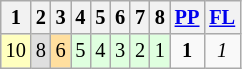<table class="wikitable" style="font-size: 85%;">
<tr>
<th>1</th>
<th>2</th>
<th>3</th>
<th>4</th>
<th>5</th>
<th>6</th>
<th>7</th>
<th>8</th>
<th><a href='#'>PP</a></th>
<th><a href='#'>FL</a></th>
</tr>
<tr align="center">
<td style="background:#FFFFBF;">10</td>
<td style="background:#DFDFDF;">8</td>
<td style="background:#FFDF9F;">6</td>
<td style="background:#DFFFDF;">5</td>
<td style="background:#DFFFDF;">4</td>
<td style="background:#DFFFDF;">3</td>
<td style="background:#DFFFDF;">2</td>
<td style="background:#DFFFDF;">1</td>
<td><strong>1</strong></td>
<td><em>1</em></td>
</tr>
</table>
